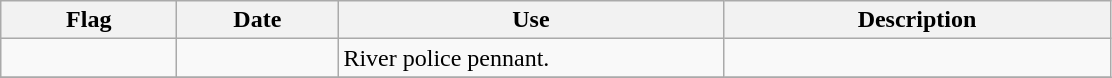<table class="wikitable">
<tr>
<th width="110">Flag</th>
<th width="100">Date</th>
<th width="250">Use</th>
<th width="250">Description</th>
</tr>
<tr>
<td></td>
<td></td>
<td>River police pennant.</td>
<td></td>
</tr>
<tr>
</tr>
</table>
